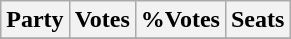<table class="wikitable">
<tr>
<th>Party</th>
<th>Votes</th>
<th>%Votes</th>
<th>Seats</th>
</tr>
<tr>
</tr>
</table>
